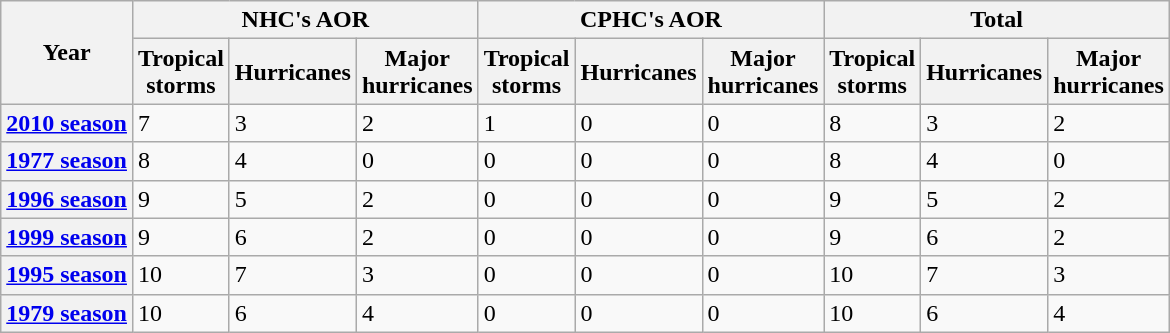<table class="wikitable plainrowheaders">
<tr>
<th scope="col" rowspan=2>Year</th>
<th scope="col" colspan=3>NHC's AOR</th>
<th scope="col" colspan=3>CPHC's AOR</th>
<th scope="col" colspan=3>Total</th>
</tr>
<tr>
<th scope="col">Tropical<br>storms</th>
<th scope="col">Hurricanes</th>
<th scope="col">Major<br>hurricanes</th>
<th scope="col">Tropical<br>storms</th>
<th scope="col">Hurricanes</th>
<th scope="col">Major<br>hurricanes</th>
<th scope="col">Tropical<br>storms</th>
<th scope="col">Hurricanes</th>
<th scope="col">Major<br>hurricanes</th>
</tr>
<tr>
<th scope="row"><a href='#'>2010 season</a></th>
<td>7</td>
<td>3</td>
<td>2</td>
<td>1</td>
<td>0</td>
<td>0</td>
<td>8</td>
<td>3</td>
<td>2</td>
</tr>
<tr>
<th scope="row"><a href='#'>1977 season</a></th>
<td>8</td>
<td>4</td>
<td>0</td>
<td>0</td>
<td>0</td>
<td>0</td>
<td>8</td>
<td>4</td>
<td>0</td>
</tr>
<tr>
<th scope="row"><a href='#'>1996 season</a></th>
<td>9</td>
<td>5</td>
<td>2</td>
<td>0</td>
<td>0</td>
<td>0</td>
<td>9</td>
<td>5</td>
<td>2</td>
</tr>
<tr>
<th scope="row"><a href='#'>1999 season</a></th>
<td>9</td>
<td>6</td>
<td>2</td>
<td>0</td>
<td>0</td>
<td>0</td>
<td>9</td>
<td>6</td>
<td>2</td>
</tr>
<tr>
<th scope="row"><a href='#'>1995 season</a></th>
<td>10</td>
<td>7</td>
<td>3</td>
<td>0</td>
<td>0</td>
<td>0</td>
<td>10</td>
<td>7</td>
<td>3</td>
</tr>
<tr>
<th scope="row"><a href='#'>1979 season</a></th>
<td>10</td>
<td>6</td>
<td>4</td>
<td>0</td>
<td>0</td>
<td>0</td>
<td>10</td>
<td>6</td>
<td>4</td>
</tr>
</table>
